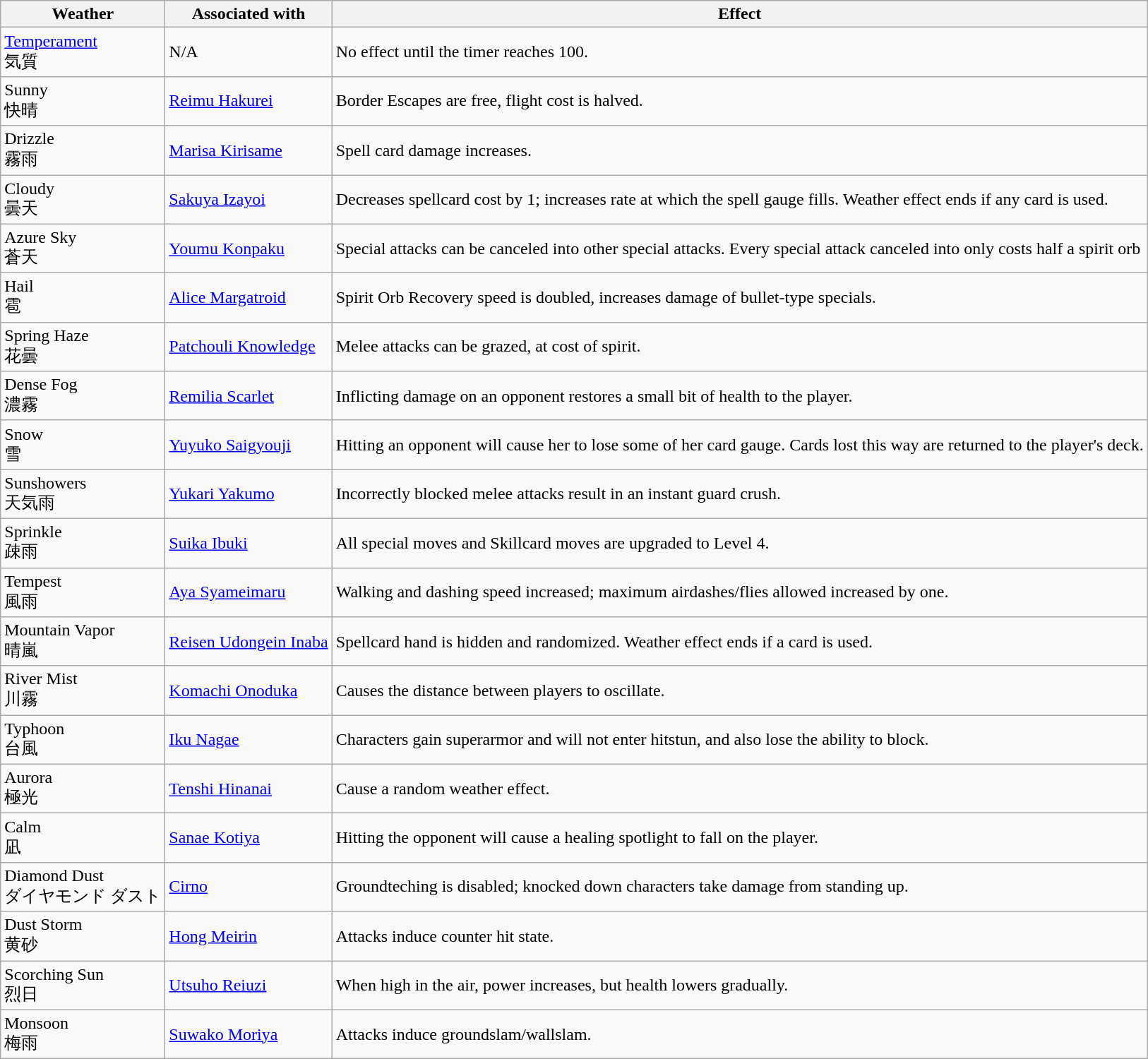<table class="wikitable">
<tr>
<th>Weather</th>
<th>Associated with</th>
<th>Effect</th>
</tr>
<tr>
<td><a href='#'>Temperament</a><br>気質</td>
<td>N/A</td>
<td>No effect until the timer reaches 100.</td>
</tr>
<tr>
<td>Sunny<br>快晴</td>
<td><a href='#'>Reimu Hakurei</a></td>
<td>Border Escapes are free, flight cost is halved.</td>
</tr>
<tr>
<td>Drizzle<br>霧雨</td>
<td><a href='#'>Marisa Kirisame</a></td>
<td>Spell card damage increases.</td>
</tr>
<tr>
<td>Cloudy<br>曇天</td>
<td><a href='#'>Sakuya Izayoi</a></td>
<td>Decreases spellcard cost by 1; increases rate at which the spell gauge fills. Weather effect ends if any card is used.</td>
</tr>
<tr>
<td>Azure Sky<br>蒼天</td>
<td><a href='#'>Youmu Konpaku</a></td>
<td>Special attacks can be canceled into other special attacks. Every special attack canceled into only costs half a spirit orb</td>
</tr>
<tr>
<td>Hail<br>雹</td>
<td><a href='#'>Alice Margatroid</a></td>
<td>Spirit Orb Recovery speed is doubled, increases damage of bullet-type specials.</td>
</tr>
<tr>
<td>Spring Haze<br>花曇</td>
<td><a href='#'>Patchouli Knowledge</a></td>
<td>Melee attacks can be grazed, at cost of spirit.</td>
</tr>
<tr>
<td>Dense Fog<br>濃霧</td>
<td><a href='#'>Remilia Scarlet</a></td>
<td>Inflicting damage on an opponent restores a small bit of health to the player.</td>
</tr>
<tr>
<td>Snow<br>雪</td>
<td><a href='#'>Yuyuko Saigyouji</a></td>
<td>Hitting an opponent will cause her to lose some of her card gauge. Cards lost this way are returned to the player's deck.</td>
</tr>
<tr>
<td>Sunshowers<br>天気雨</td>
<td><a href='#'>Yukari Yakumo</a></td>
<td>Incorrectly blocked melee attacks result in an instant guard crush.</td>
</tr>
<tr>
<td>Sprinkle<br>疎雨</td>
<td><a href='#'>Suika Ibuki</a></td>
<td>All special moves and Skillcard moves are upgraded to Level 4.</td>
</tr>
<tr>
<td>Tempest<br>風雨</td>
<td><a href='#'>Aya Syameimaru</a></td>
<td>Walking and dashing speed increased; maximum airdashes/flies allowed increased by one.</td>
</tr>
<tr>
<td>Mountain Vapor<br>晴嵐</td>
<td><a href='#'>Reisen Udongein Inaba</a></td>
<td>Spellcard hand is hidden and randomized. Weather effect ends if a card is used.</td>
</tr>
<tr>
<td>River Mist<br>川霧</td>
<td><a href='#'>Komachi Onoduka</a></td>
<td>Causes the distance between players to oscillate.</td>
</tr>
<tr>
<td>Typhoon<br>台風</td>
<td><a href='#'>Iku Nagae</a></td>
<td>Characters gain superarmor and will not enter hitstun, and also lose the ability to block.</td>
</tr>
<tr>
<td>Aurora<br>極光</td>
<td><a href='#'>Tenshi Hinanai</a></td>
<td>Cause a random weather effect.</td>
</tr>
<tr>
<td>Calm<br>凪</td>
<td><a href='#'>Sanae Kotiya</a></td>
<td>Hitting the opponent will cause a healing spotlight to fall on the player.</td>
</tr>
<tr>
<td>Diamond Dust<br>ダイヤモンド ダスト</td>
<td><a href='#'>Cirno</a></td>
<td>Groundteching is disabled; knocked down characters take damage from standing up.</td>
</tr>
<tr>
<td>Dust Storm<br>黄砂</td>
<td><a href='#'>Hong Meirin</a></td>
<td>Attacks induce counter hit state.</td>
</tr>
<tr>
<td>Scorching Sun<br>烈日</td>
<td><a href='#'>Utsuho Reiuzi</a></td>
<td>When high in the air, power increases, but health lowers gradually.</td>
</tr>
<tr>
<td>Monsoon<br>梅雨</td>
<td><a href='#'>Suwako Moriya</a></td>
<td>Attacks induce groundslam/wallslam.</td>
</tr>
</table>
